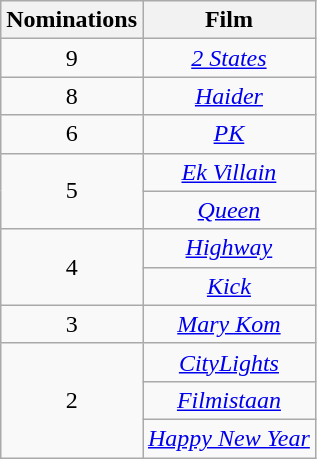<table class="wikitable plainrowheaders" style="text-align:center;">
<tr>
<th scope="col" style="width:55px;">Nominations</th>
<th scope="col" style="text-align:center;">Film</th>
</tr>
<tr>
<td scope="row" style="text-align:center">9</td>
<td><a href='#'><em>2 States</em></a></td>
</tr>
<tr>
<td scope="row" style="text-align:center">8</td>
<td><em><a href='#'>Haider</a></em></td>
</tr>
<tr>
<td>6</td>
<td><a href='#'><em>PK</em></a></td>
</tr>
<tr>
<td rowspan="2">5</td>
<td><em><a href='#'>Ek Villain</a></em></td>
</tr>
<tr>
<td><a href='#'><em>Queen</em></a></td>
</tr>
<tr>
<td rowspan="2" scope="row" style="text-align:center;">4</td>
<td><a href='#'><em>Highway</em></a></td>
</tr>
<tr>
<td><a href='#'><em>Kick</em></a></td>
</tr>
<tr>
<td>3</td>
<td><a href='#'><em>Mary Kom</em></a></td>
</tr>
<tr>
<td rowspan="3">2</td>
<td><a href='#'><em>CityLights</em></a></td>
</tr>
<tr>
<td><em><a href='#'>Filmistaan</a></em></td>
</tr>
<tr>
<td><a href='#'><em>Happy New Year</em></a></td>
</tr>
</table>
